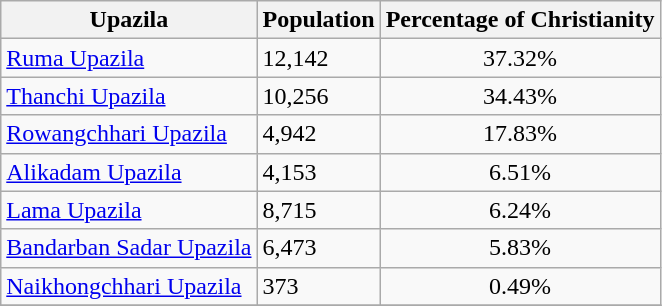<table class="wikitable sortable static-row-numbers static-row-header-text defaultleft col2right hover-highlight">
<tr>
<th>Upazila</th>
<th>Population</th>
<th>Percentage of Christianity</th>
</tr>
<tr>
<td><a href='#'>Ruma Upazila</a></td>
<td>12,142</td>
<td align=center>37.32%</td>
</tr>
<tr>
<td><a href='#'>Thanchi Upazila</a></td>
<td>10,256</td>
<td align=center>34.43%</td>
</tr>
<tr>
<td><a href='#'>Rowangchhari Upazila</a></td>
<td>4,942</td>
<td align=center>17.83%</td>
</tr>
<tr>
<td><a href='#'>Alikadam Upazila</a></td>
<td>4,153</td>
<td align=center>6.51%</td>
</tr>
<tr>
<td><a href='#'>Lama Upazila</a></td>
<td>8,715</td>
<td align=center>6.24%</td>
</tr>
<tr>
<td><a href='#'>Bandarban Sadar Upazila</a></td>
<td>6,473</td>
<td align=center>5.83%</td>
</tr>
<tr>
<td><a href='#'>Naikhongchhari Upazila</a></td>
<td>373</td>
<td align=center>0.49%</td>
</tr>
<tr>
</tr>
</table>
